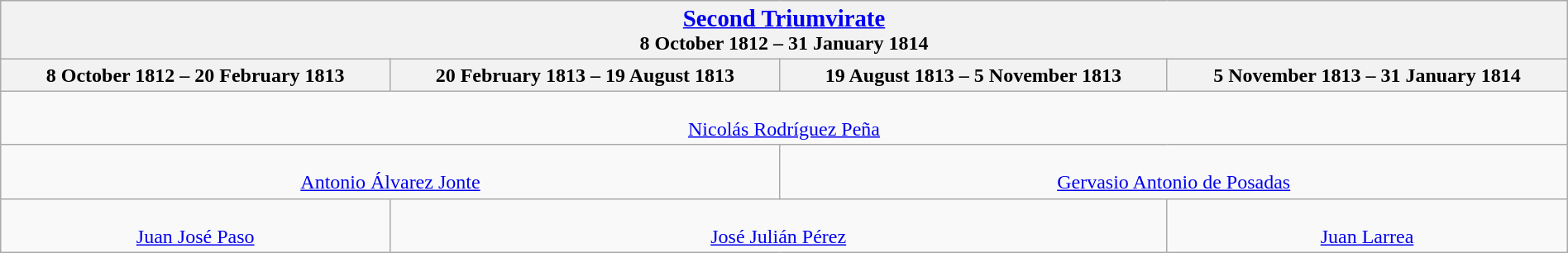<table width=100% class="wikitable">
<tr>
<th colspan=4><big><a href='#'>Second Triumvirate</a></big><br>8 October 1812 – 31 January 1814</th>
</tr>
<tr>
<th>8 October 1812 – 20 February 1813</th>
<th>20 February 1813 – 19 August 1813</th>
<th>19 August 1813 – 5 November 1813</th>
<th>5 November 1813 – 31 January 1814</th>
</tr>
<tr>
<td colspan="4" style="vertical-align: top;" align="center"><br><a href='#'>Nicolás Rodríguez Peña</a><br></td>
</tr>
<tr>
<td colspan="2" style="vertical-align: top;" align="center"><br><a href='#'>Antonio Álvarez Jonte</a><br></td>
<td colspan="2" style="vertical-align: top;" align="center"><br><a href='#'>Gervasio Antonio de Posadas</a><br></td>
</tr>
<tr>
<td style="vertical-align: top;" align="center"><br><a href='#'>Juan José Paso</a><br></td>
<td colspan="2" style="vertical-align: top;" align="center"><br><a href='#'>José Julián Pérez</a><br></td>
<td style="vertical-align: top;" align="center"><br><a href='#'>Juan Larrea</a><br></td>
</tr>
</table>
